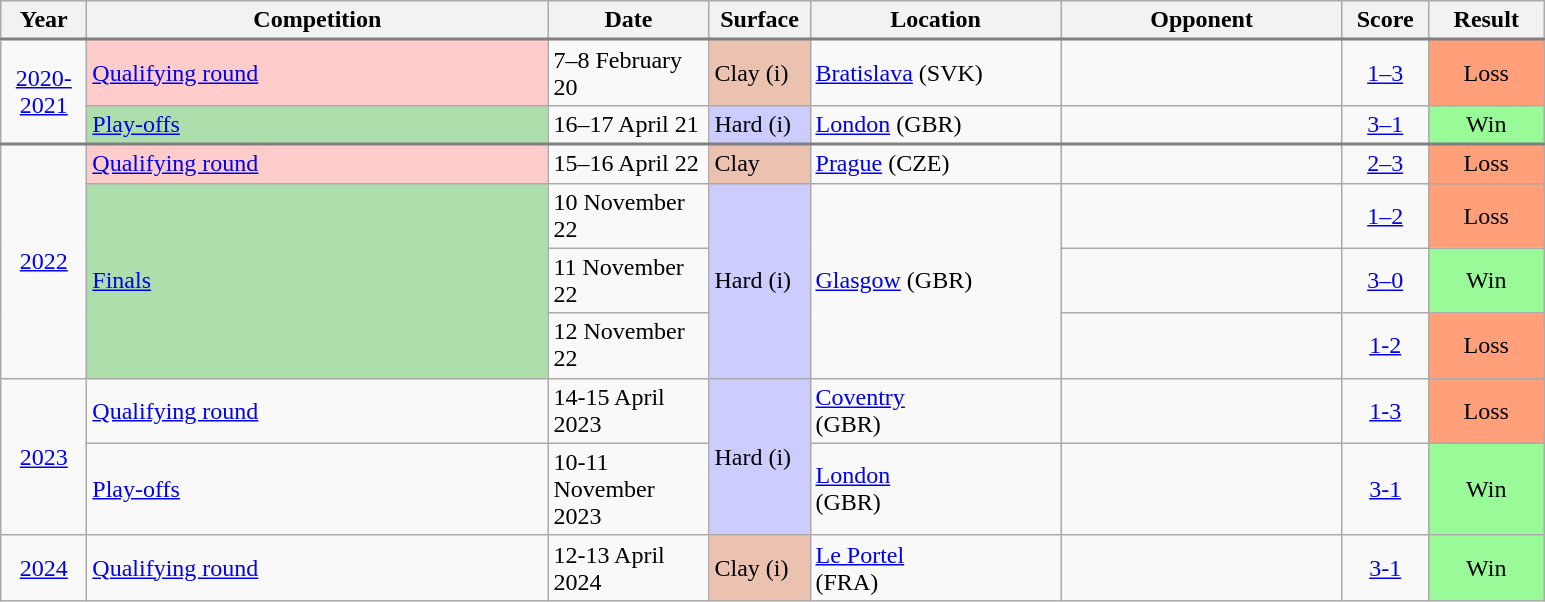<table class="wikitable">
<tr>
<th width="50">Year</th>
<th width="300">Competition</th>
<th width="100">Date</th>
<th width="60">Surface</th>
<th width="160">Location</th>
<th width="180">Opponent</th>
<th width="50">Score</th>
<th width="70">Result</th>
</tr>
<tr style="border-top:2px solid gray;">
<td align="center" rowspan="2"><a href='#'>2020-2021</a></td>
<td bgcolor=ffcccc><a href='#'>Qualifying round</a></td>
<td>7–8 February 20</td>
<td bgcolor=ebc2af>Clay (i)</td>
<td><a href='#'>Bratislava</a> (SVK)</td>
<td></td>
<td align="center"><a href='#'>1–3</a></td>
<td align="center" bgcolor="#FFA07A">Loss</td>
</tr>
<tr>
<td bgcolor=#ADDFAD><a href='#'>Play-offs</a></td>
<td>16–17 April 21</td>
<td bgcolor=ccccff>Hard (i)</td>
<td><a href='#'>London</a> (GBR)</td>
<td></td>
<td align="center"><a href='#'>3–1</a></td>
<td align="center" bgcolor="#98FB98">Win</td>
</tr>
<tr style="border-top:2px solid gray;">
<td rowspan="4" align="center"><a href='#'>2022</a></td>
<td bgcolor=ffcccc><a href='#'>Qualifying round</a></td>
<td>15–16 April 22</td>
<td bgcolor=ebc2af>Clay</td>
<td><a href='#'>Prague</a> (CZE)</td>
<td></td>
<td align="center"><a href='#'>2–3</a></td>
<td align="center" bgcolor=ffa07a>Loss</td>
</tr>
<tr>
<td rowspan="3" bgcolor="#ADDFAD"><a href='#'>Finals</a></td>
<td>10 November 22</td>
<td rowspan="3" bgcolor="ccccff">Hard (i)</td>
<td rowspan="3"><a href='#'>Glasgow</a> (GBR)</td>
<td></td>
<td align="center"><a href='#'>1–2</a></td>
<td align="center" bgcolor=ffa07a>Loss</td>
</tr>
<tr>
<td>11 November 22</td>
<td></td>
<td align="center"><a href='#'>3–0</a></td>
<td align="center" bgcolor="#98FB98">Win</td>
</tr>
<tr>
<td>12 November 22</td>
<td></td>
<td align="center"><a href='#'>1-2</a></td>
<td align="center" bgcolor=ffa07a>Loss</td>
</tr>
<tr>
<td rowspan="2" align="center"><a href='#'>2023</a></td>
<td><a href='#'>Qualifying round</a></td>
<td>14-15 April 2023</td>
<td rowspan="2" bgcolor="ccccff">Hard (i)</td>
<td><a href='#'>Coventry</a><br>(GBR)</td>
<td></td>
<td align="center"><a href='#'>1-3</a></td>
<td align="center" bgcolor=ffa07a>Loss</td>
</tr>
<tr>
<td><a href='#'>Play-offs</a></td>
<td>10-11 November 2023</td>
<td><a href='#'>London</a><br>(GBR)</td>
<td></td>
<td align="center"><a href='#'>3-1</a></td>
<td align="center" bgcolor="#98FB98">Win</td>
</tr>
<tr>
<td rowspan="1" align="center"><a href='#'>2024</a></td>
<td><a href='#'>Qualifying round</a></td>
<td>12-13 April 2024</td>
<td bgcolor=ebc2af>Clay (i)</td>
<td><a href='#'>Le Portel</a><br>(FRA)</td>
<td></td>
<td align="center"><a href='#'>3-1</a></td>
<td align="center" bgcolor="#98FB98">Win</td>
</tr>
</table>
